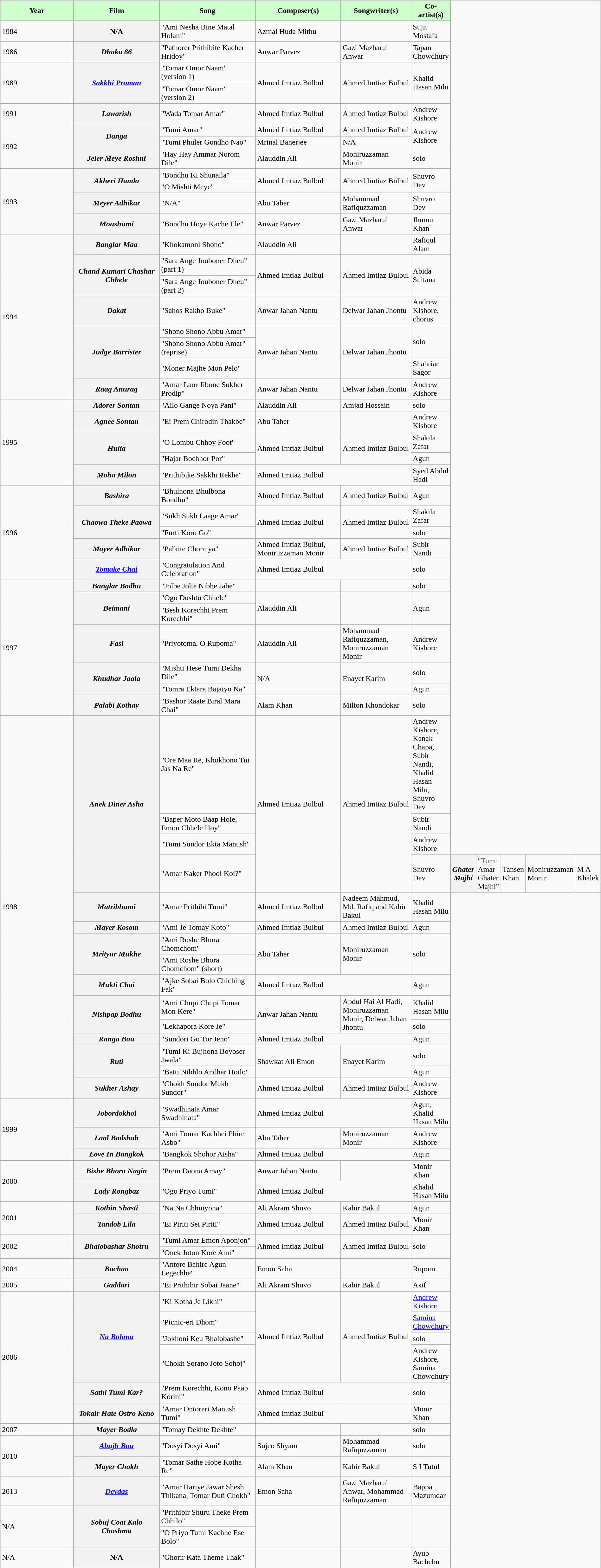<table class="wikitable plainrowheaders" width="100%" textcolor:#000;">
<tr style="background:#cfc; text-align:center;">
<td scope="col" width=21%><strong>Year</strong></td>
<td scope="col" width=21%><strong>Film</strong></td>
<td scope="col" width=23%><strong>Song</strong></td>
<td scope="col" width=20%><strong>Composer(s)</strong></td>
<td scope="col" width=20%><strong>Songwriter(s)</strong></td>
<td scope="col" width=21%><strong>Co-artist(s)</strong></td>
</tr>
<tr>
<td>1984</td>
<th>N/A</th>
<td>"Ami Nesha Bine Matal Holam"</td>
<td>Azmal Huda Mithu</td>
<td></td>
<td>Sujit Mostafa</td>
</tr>
<tr>
<td>1986</td>
<th><em>Dhaka 86</em></th>
<td>"Pathorer Prithibite Kacher Hridoy"</td>
<td>Anwar Parvez</td>
<td>Gazi Mazharul Anwar</td>
<td>Tapan Chowdhury</td>
</tr>
<tr>
<td rowspan=2>1989</td>
<th Rowspan=2><em><a href='#'>Sakkhi Proman</a></em></th>
<td>"Tomar Omor Naam" (version 1)</td>
<td rowspan=2>Ahmed Imtiaz Bulbul</td>
<td rowspan=2>Ahmed Imtiaz Bulbul</td>
<td rowspan=2>Khalid Hasan Milu</td>
</tr>
<tr>
<td>"Tomar Omor Naam" (version 2)</td>
</tr>
<tr>
<td>1991</td>
<th><em>Lawarish</em></th>
<td>"Wada Tomar Amar"</td>
<td>Ahmed Imtiaz Bulbul</td>
<td>Ahmed Imtiaz Bulbul</td>
<td>Andrew Kishore</td>
</tr>
<tr>
<td rowspan=3>1992</td>
<th rowspan=2><em>Danga</em></th>
<td>"Tumi Amar"</td>
<td>Ahmed Imtiaz Bulbul</td>
<td>Ahmed Imtiaz Bulbul</td>
<td rowspan=2>Andrew Kishore</td>
</tr>
<tr>
<td>"Tumi Phuler Gondho Nao"</td>
<td>Mrinal Banerjee</td>
<td>N/A</td>
</tr>
<tr>
<th><em>Jeler Meye Roshni</em></th>
<td>"Hay Hay Ammar Norom Dile"</td>
<td>Alauddin Ali</td>
<td>Moniruzzaman Monir</td>
<td>solo</td>
</tr>
<tr>
<td rowspan=4>1993</td>
<th rowspan=2><em>Akheri Hamla</em></th>
<td>"Bondhu Ki Shunaila"</td>
<td rowspan=2>Ahmed Imtiaz Bulbul</td>
<td rowspan=2>Ahmed Imtiaz Bulbul</td>
<td rowspan=2>Shuvro Dev</td>
</tr>
<tr>
<td>"O Mishti Meye"</td>
</tr>
<tr>
<th><em>Meyer Adhikar</em></th>
<td>"N/A"</td>
<td>Abu Taher</td>
<td>Mohammad Rafiquzzaman</td>
<td>Shuvro Dev</td>
</tr>
<tr>
<th><em>Moushumi</em></th>
<td>"Bondhu Hoye Kache Ele"</td>
<td>Anwar Parvez</td>
<td>Gazi Mazharul Anwar</td>
<td>Jhumu Khan</td>
</tr>
<tr>
<td rowspan=8>1994</td>
<th><em>Banglar Maa</em></th>
<td>"Khokamoni Shono"</td>
<td>Alauddin Ali</td>
<td></td>
<td>Rafiqul Alam</td>
</tr>
<tr>
<th rowspan=2><em>Chand Kumari Chashar Chhele</em></th>
<td>"Sara Ange Jouboner Dheu" (part 1)</td>
<td rowspan=2>Ahmed Imtiaz Bulbul</td>
<td Rowspan=2>Ahmed Imtiaz Bulbul</td>
<td rowspan=2>Abida Sultana</td>
</tr>
<tr>
<td>"Sara Ange Jouboner Dheu" (part 2)</td>
</tr>
<tr>
<th><em>Dakat</em></th>
<td>"Sahos Rakho Buke"</td>
<td>Anwar Jahan Nantu</td>
<td>Delwar Jahan Jhontu</td>
<td>Andrew Kishore, chorus</td>
</tr>
<tr>
<th rowspan=3><em>Judge Barrister</em></th>
<td>"Shono Shono Abbu Amar"</td>
<td rowspan=3>Anwar Jahan Nantu</td>
<td rowspan=3>Delwar Jahan Jhontu</td>
<td rowspan=2>solo</td>
</tr>
<tr>
<td>"Shono Shono Abbu Amar" (reprise)</td>
</tr>
<tr>
<td>"Moner Majhe Mon Pelo"</td>
<td>Shahriar Sagor</td>
</tr>
<tr>
<th><em>Raag Anurag</em></th>
<td>"Amar Laor Jibone Sukher Prodip"</td>
<td>Anwar Jahan Nantu</td>
<td>Delwar Jahan Jhontu</td>
<td>Andrew Kishore</td>
</tr>
<tr>
<td rowspan=5>1995</td>
<th rowspan=1><em>Adorer Sontan</em> </th>
<td>"Ailo Gange Noya Pani"</td>
<td rowspan=1>Alauddin Ali</td>
<td rowspan=1>Amjad Hossain</td>
<td>solo</td>
</tr>
<tr>
<th><em>Agnee Sontan</em></th>
<td>"Ei Prem Chirodin Thakbe"</td>
<td>Abu Taher</td>
<td></td>
<td>Andrew Kishore</td>
</tr>
<tr>
<th rowspan=2><em>Hulia</em></th>
<td>"O Lombu Chhoy Foot"</td>
<td rowspan=2>Ahmed Imtiaz Bulbul</td>
<td rowspan=2>Ahmed Imtiaz Bulbul</td>
<td>Shakila  Zafar</td>
</tr>
<tr>
<td>"Hajar Bochhor Por"</td>
<td>Agun</td>
</tr>
<tr>
<th><em>Moha Milon</em></th>
<td>"Prithibike Sakkhi Rekhe"</td>
<td colspan=2>Ahmed Imtiaz Bulbul</td>
<td>Syed Abdul Hadi</td>
</tr>
<tr>
<td rowspan=5>1996</td>
<th><em>Bashira</em></th>
<td>"Bhulnona Bhulbona Bondhu"</td>
<td>Ahmed Imtiaz Bulbul</td>
<td>Ahmed Imtiaz Bulbul</td>
<td>Agun</td>
</tr>
<tr>
<th rowspan=2><em>Chaowa Theke Paowa</em></th>
<td>"Sukh Sukh Laage Amar"</td>
<td rowspan=2>Ahmed Imtiaz Bulbul</td>
<td rowspan=2>Ahmed Imtiaz Bulbul</td>
<td>Shakila Zafar</td>
</tr>
<tr>
<td>"Furti Koro Go"</td>
<td>solo</td>
</tr>
<tr>
<th rowspan=1><em>Mayer Adhikar</em></th>
<td>"Palkite Choraiya"</td>
<td rowspan=1>Ahmed Imtiaz Bulbul, Moniruzzaman Monir</td>
<td rowspan=1>Ahmed Imtiaz Bulbul</td>
<td>Subir Nandi</td>
</tr>
<tr>
<th><em><a href='#'>Tomake Chai</a></em></th>
<td>"Congratulation And Celebration"</td>
<td colspan=2>Ahmed Imtiaz Bulbul</td>
<td>solo</td>
</tr>
<tr>
<td rowspan=7>1997</td>
<th><em>Banglar Bodhu</em></th>
<td>"Jolbe Jolte Nibhe Jabe"</td>
<td></td>
<td></td>
<td>solo</td>
</tr>
<tr>
<th rowspan=2><em>Beimani</em></th>
<td>"Ogo Dushtu Chhele"</td>
<td rowspan=2>Alauddin Ali</td>
<td rowspan=2></td>
<td rowspan=2>Agun</td>
</tr>
<tr>
<td>"Besh Korechhi Prem Korechhi"</td>
</tr>
<tr>
<th><em>Fasi</em></th>
<td>"Priyotoma, O Rupoma"</td>
<td>Alauddin Ali</td>
<td>Mohammad Rafiquzzaman, Moniruzzaman Monir</td>
<td>Andrew Kishore</td>
</tr>
<tr>
<th rowspan=2><em>Khudhar Jaala</em></th>
<td>"Mishti Hese Tumi Dekha Dile"</td>
<td rowspan=2>N/A</td>
<td rowspan=2>Enayet Karim</td>
<td>solo</td>
</tr>
<tr>
<td>"Tomra Ektara Bajaiyo Na"</td>
<td>Agun</td>
</tr>
<tr>
<th><em>Palabi Kothay</em></th>
<td>"Bashor Raate Biral Mara Chai"</td>
<td>Alam Khan</td>
<td>Milton Khondokar</td>
<td>solo</td>
</tr>
<tr>
<td rowspan=15>1998</td>
<th Rowspan=4><em>Anek Diner Asha</em></th>
<td>"Ore Maa Re, Khokhono Tui Jas Na Re"</td>
<td rowspan=4>Ahmed Imtiaz Bulbul</td>
<td rowspan=4>Ahmed Imtiaz Bulbul</td>
<td>Andrew Kishore, Kanak Chapa, Subir Nandi, Khalid Hasan Milu, Shuvro Dev</td>
</tr>
<tr>
<td>"Baper Moto Baap Hole, Emon Chhele Hoy"</td>
<td>Subir Nandi</td>
</tr>
<tr>
<td>"Tumi Sundor Ekta Manush"</td>
<td>Andrew Kishore</td>
</tr>
<tr>
<td>"Amar Naker Phool Koi?"</td>
<td>Shuvro Dev</td>
<th Rowspan=1><em>Ghater Majhi</em></th>
<td>"Tumi Amar Ghater Majhi"</td>
<td rowspan=1>Tansen Khan</td>
<td rowspan=1>Moniruzzaman Monir</td>
<td>M A Khalek</td>
</tr>
<tr>
<th><em>Matribhumi</em></th>
<td>"Amar Prithibi Tumi"</td>
<td>Ahmed Imtiaz Bulbul</td>
<td>Nadeem Mahmud, Md. Rafiq and Kabir Bakul</td>
<td>Khalid Hasan Milu</td>
</tr>
<tr>
<th Rowspan=1><em>Mayer Kosom</em></th>
<td>"Ami Je Tomay Koto"</td>
<td rowspan=1>Ahmed Imtiaz Bulbul</td>
<td rowspan=1>Ahmed Imtiaz Bulbul</td>
<td>Agun</td>
</tr>
<tr>
<th rowspan=2><em>Mrityur Mukhe</em></th>
<td>"Ami Roshe Bhora Chomchom"</td>
<td rowspan=2>Abu Taher</td>
<td rowspan=2>Moniruzzaman Monir</td>
<td rowspan=2>solo</td>
</tr>
<tr>
<td>"Ami Roshe Bhora Chomchom" (short)</td>
</tr>
<tr>
<th><em>Mukti Chai</em></th>
<td>"Ajke Sobai Bolo Chiching Fak"</td>
<td colspan=2>Ahmed Imtiaz Bulbul</td>
<td>Agun</td>
</tr>
<tr>
<th rowspan=2><em>Nishpap Bodhu</em></th>
<td>"Ami Chupi Chupi Tomar Mon Kere"</td>
<td rowspan=2>Anwar Jahan Nantu</td>
<td rowspan=2>Abdul Hai Al Hadi, Moniruzzaman Monir, Delwar Jahan Jhontu</td>
<td>Khalid Hasan Milu</td>
</tr>
<tr>
<td>"Lekhapora Kore Je"</td>
<td>solo</td>
</tr>
<tr>
<th><em>Ranga Bou</em></th>
<td>"Sundori Go Tor Jeno"</td>
<td colspan=2>Ahmed Imtiaz Bulbul</td>
<td>Agun</td>
</tr>
<tr>
<th Rowspan=2><em>Ruti</em></th>
<td>"Tumi Ki Bujhona Boyoser Jwala"</td>
<td Rowspan=2>Shawkat Ali Emon</td>
<td Rowspan=2>Enayet Karim</td>
<td>solo</td>
</tr>
<tr>
<td>"Batti Nibhlo Andhar Hoilo"</td>
<td>Agun</td>
</tr>
<tr>
<th rowspan=><em>Sukher Ashay</em></th>
<td>"Chokh Sundor Mukh Sundor"</td>
<td rowspan=>Ahmed Imtiaz Bulbul</td>
<td rowspan=>Ahmed Imtiaz Bulbul</td>
<td>Andrew Kishore</td>
</tr>
<tr>
<td rowspan=3>1999</td>
<th><em>Jobordokhol</em></th>
<td>"Swadhinata Amar Swadhinata"</td>
<td colspan=2>Ahmed Imtiaz Bulbul</td>
<td>Agun, Khalid Hasan Milu</td>
</tr>
<tr>
<th><em>Laal Badshah</em></th>
<td>"Ami Tomar Kachhei Phire Asbo"</td>
<td>Abu Taher</td>
<td>Moniruzzaman Monir</td>
<td>Andrew Kishore</td>
</tr>
<tr>
<th><em>Love In Bangkok</em></th>
<td>"Bangkok Shohor Aisha"</td>
<td colspan=2>Ahmed Imtiaz Bulbul</td>
<td>Agun</td>
</tr>
<tr>
<td Rowspan=2>2000</td>
<th Rowspan=><em>Bishe Bhora Nagin</em></th>
<td>"Prem Daona Amay"</td>
<td rowspan=>Anwar Jahan Nantu</td>
<td rowspan=></td>
<td>Monir Khan</td>
</tr>
<tr>
<th><em>Lady Rongbaz</em></th>
<td>"Ogo Priyo Tumi"</td>
<td colspan=2>Ahmed Imtiaz Bulbul</td>
<td>Khalid Hasan Milu</td>
</tr>
<tr>
<td rowspan=2>2001</td>
<th><em>Kothin Shasti</em></th>
<td>"Na Na Chhuiyona"</td>
<td>Ali Akram Shuvo</td>
<td>Kabir Bakul</td>
<td>Agun</td>
</tr>
<tr>
<th><em>Tandob Lila</em></th>
<td>"Ei Piriti Sei Piriti"</td>
<td>Ahmed Imtiaz Bulbul</td>
<td>Ahmed Imtiaz Bulbul</td>
<td>Monir Khan</td>
</tr>
<tr>
<td rowspan=2>2002</td>
<th Rowspan=2><em>Bhalobashar Shotru</em></th>
<td>"Tumi Amar Emon Aponjon"</td>
<td rowspan=2>Ahmed Imtiaz Bulbul</td>
<td rowspan=2>Ahmed Imtiaz Bulbul</td>
<td rowspan=2>solo</td>
</tr>
<tr>
<td>"Onek Joton Kore Ami"</td>
</tr>
<tr>
<td rowspan=1>2004</td>
<th><em>Bachao</em></th>
<td>"Antore Bahire Agun Legechhe"</td>
<td>Emon Saha</td>
<td></td>
<td>Rupom</td>
</tr>
<tr>
<td>2005</td>
<th><em>Gaddari</em></th>
<td>"Ei Prithibir Sobai Jaane"</td>
<td>Ali Akram Shuvo</td>
<td>Kabir Bakul</td>
<td>Asif</td>
</tr>
<tr>
<td rowspan=6>2006</td>
<th Rowspan=4><em><a href='#'>Na Bolona</a></em></th>
<td>"Ki Kotha Je Likhi"</td>
<td Rowspan=4>Ahmed Imtiaz Bulbul</td>
<td Rowspan=4>Ahmed Imtiaz Bulbul</td>
<td><a href='#'>Andrew Kishore</a></td>
</tr>
<tr>
<td>"Picnic-eri Dhom"</td>
<td><a href='#'>Samina Chowdhury</a></td>
</tr>
<tr>
<td>"Jokhoni Keu Bhalobashe"</td>
<td>solo</td>
</tr>
<tr>
<td>"Chokh Sorano Joto Sohoj"</td>
<td>Andrew Kishore, Samina Chowdhury</td>
</tr>
<tr>
<th><em>Sathi Tumi Kar?</em></th>
<td>"Prem Korechhi, Kono Paap Korini"</td>
<td colspan=2>Ahmed Imtiaz Bulbul</td>
<td>solo</td>
</tr>
<tr>
<th><em>Tokair Hate Ostro Keno</em></th>
<td>"Amar Ontoreri Manush Tumi"</td>
<td colspan=2>Ahmed Imtiaz Bulbul</td>
<td>Monir Khan</td>
</tr>
<tr>
<td>2007</td>
<th><em>Mayer Bodla</em></th>
<td>"Tomay Dekhte Dekhte"</td>
<td></td>
<td></td>
<td>solo</td>
</tr>
<tr>
<td rowspan=2>2010</td>
<th><em><a href='#'>Abujh Bou</a></em></th>
<td>"Dosyi Dosyi Ami"</td>
<td>Sujeo Shyam</td>
<td>Mohammad Rafiquzzaman</td>
<td>solo</td>
</tr>
<tr>
<th><em>Mayer Chokh</em></th>
<td>"Tomar Sathe Hobe Kotha Re"</td>
<td>Alam Khan</td>
<td>Kabir Bakul</td>
<td>S I Tutul</td>
</tr>
<tr>
<td>2013</td>
<th><em><a href='#'>Devdas</a></em></th>
<td>"Amar Hariye Jawar Shesh Thikana, Tomar Duti Chokh"</td>
<td>Emon Saha</td>
<td>Gazi Mazharul Anwar, Mohammad Rafiquzzaman</td>
<td>Bappa Mazumdar</td>
</tr>
<tr>
<td rowspan=2>N/A</td>
<th rowspan=2><em>Sobuj Coat Kalo Choshma</em></th>
<td>"Prithibir Shuru Theke Prem Chhilo"</td>
<td rowspan=2></td>
<td rowspan=2></td>
<td rowspan=2></td>
</tr>
<tr>
<td>"O Priyo Tumi Kachhe Ese Bolo"</td>
</tr>
<tr>
<td>N/A</td>
<th>N/A</th>
<td>"Ghorir Kata Theme Thak"</td>
<td></td>
<td></td>
<td>Ayub Bachchu</td>
</tr>
<tr>
</tr>
</table>
